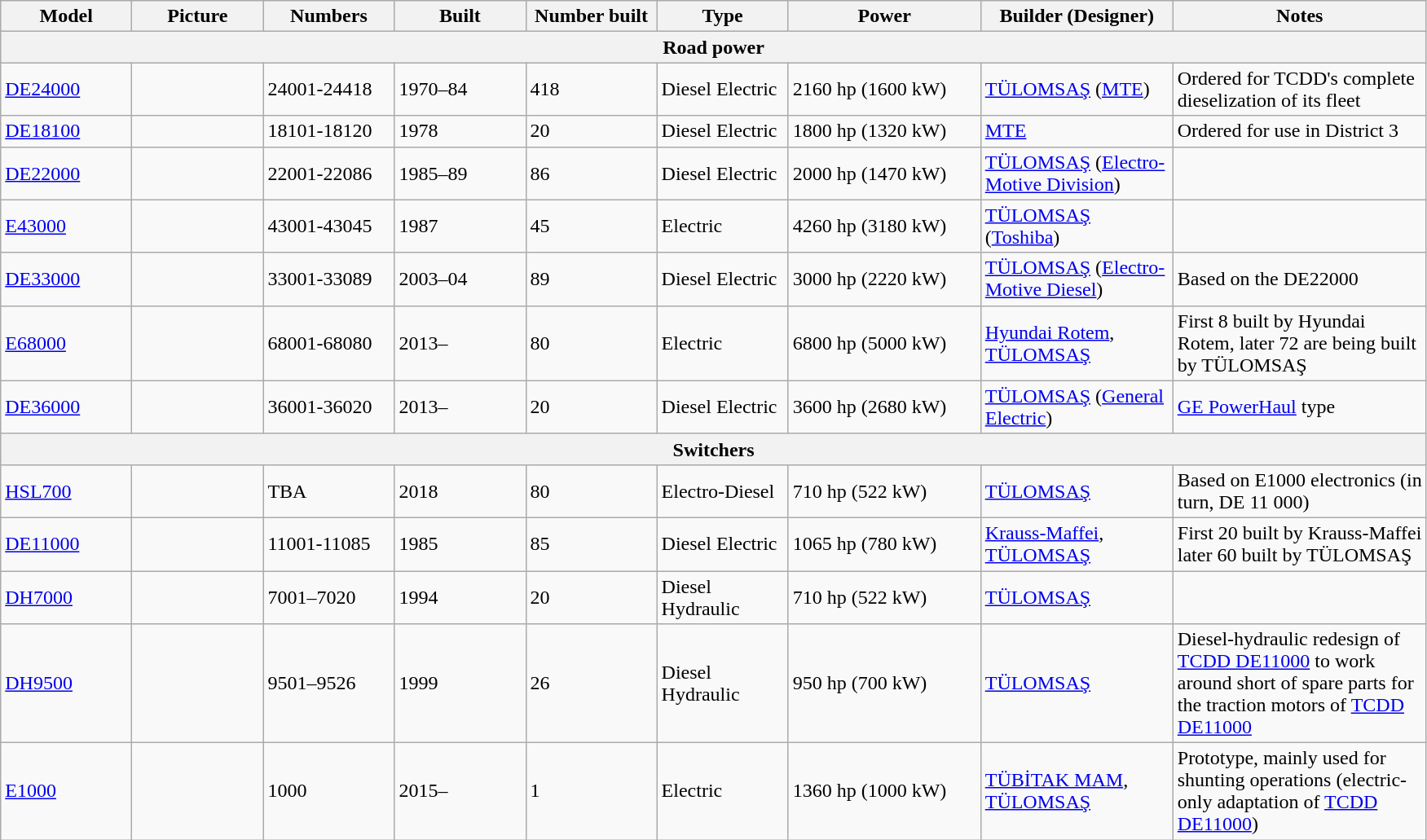<table class="wikitable">
<tr>
<th width=100>Model</th>
<th width=100>Picture</th>
<th width=100>Numbers</th>
<th width=100>Built</th>
<th width=100>Number built</th>
<th width=100>Type</th>
<th width=150>Power</th>
<th width=150>Builder (Designer)</th>
<th width=200>Notes</th>
</tr>
<tr>
<th colspan="9">Road power</th>
</tr>
<tr>
<td><a href='#'>DE24000</a></td>
<td></td>
<td>24001-24418</td>
<td>1970–84</td>
<td>418</td>
<td>Diesel Electric</td>
<td>2160 hp (1600 kW)</td>
<td><a href='#'>TÜLOMSAŞ</a> (<a href='#'>MTE</a>)</td>
<td>Ordered for TCDD's complete dieselization of its fleet</td>
</tr>
<tr>
<td><a href='#'>DE18100</a></td>
<td></td>
<td>18101-18120</td>
<td>1978</td>
<td>20</td>
<td>Diesel Electric</td>
<td>1800 hp (1320 kW)</td>
<td><a href='#'>MTE</a></td>
<td>Ordered for use in District 3</td>
</tr>
<tr>
<td><a href='#'>DE22000</a></td>
<td></td>
<td>22001-22086</td>
<td>1985–89</td>
<td>86</td>
<td>Diesel Electric</td>
<td>2000 hp (1470 kW)</td>
<td><a href='#'>TÜLOMSAŞ</a> (<a href='#'>Electro-Motive Division</a>)</td>
<td></td>
</tr>
<tr>
<td><a href='#'>E43000</a></td>
<td></td>
<td>43001-43045</td>
<td>1987</td>
<td>45</td>
<td>Electric</td>
<td>4260 hp (3180 kW)</td>
<td><a href='#'>TÜLOMSAŞ</a> (<a href='#'>Toshiba</a>)</td>
<td></td>
</tr>
<tr>
<td><a href='#'>DE33000</a></td>
<td></td>
<td>33001-33089</td>
<td>2003–04</td>
<td>89</td>
<td>Diesel Electric</td>
<td>3000 hp (2220 kW)</td>
<td><a href='#'>TÜLOMSAŞ</a> (<a href='#'>Electro-Motive Diesel</a>)</td>
<td>Based on the DE22000</td>
</tr>
<tr>
<td><a href='#'>E68000</a></td>
<td></td>
<td>68001-68080</td>
<td>2013–</td>
<td>80</td>
<td>Electric</td>
<td>6800 hp (5000 kW)</td>
<td><a href='#'>Hyundai Rotem</a>, <a href='#'>TÜLOMSAŞ</a></td>
<td>First 8 built by Hyundai Rotem, later 72 are being built by TÜLOMSAŞ</td>
</tr>
<tr>
<td><a href='#'>DE36000</a></td>
<td></td>
<td>36001-36020</td>
<td>2013–</td>
<td>20</td>
<td>Diesel Electric</td>
<td>3600 hp (2680 kW)</td>
<td><a href='#'>TÜLOMSAŞ</a> (<a href='#'>General Electric</a>)</td>
<td><a href='#'>GE PowerHaul</a> type</td>
</tr>
<tr>
<th colspan="9">Switchers</th>
</tr>
<tr>
<td><a href='#'>HSL700</a></td>
<td></td>
<td>TBA</td>
<td>2018</td>
<td>80</td>
<td>Electro-Diesel</td>
<td>710 hp (522 kW)</td>
<td><a href='#'>TÜLOMSAŞ</a></td>
<td>Based on E1000 electronics (in turn, DE 11 000)</td>
</tr>
<tr>
<td><a href='#'>DE11000</a></td>
<td></td>
<td>11001-11085</td>
<td>1985</td>
<td>85</td>
<td>Diesel Electric</td>
<td>1065 hp (780 kW)</td>
<td><a href='#'>Krauss-Maffei</a>, <a href='#'>TÜLOMSAŞ</a></td>
<td>First 20 built by Krauss-Maffei later 60 built by TÜLOMSAŞ</td>
</tr>
<tr>
<td><a href='#'>DH7000</a></td>
<td></td>
<td>7001–7020</td>
<td>1994</td>
<td>20</td>
<td>Diesel Hydraulic</td>
<td>710 hp (522 kW)</td>
<td><a href='#'>TÜLOMSAŞ</a></td>
<td></td>
</tr>
<tr>
<td><a href='#'>DH9500</a></td>
<td></td>
<td>9501–9526</td>
<td>1999</td>
<td>26</td>
<td>Diesel Hydraulic</td>
<td>950 hp (700 kW)</td>
<td><a href='#'>TÜLOMSAŞ</a></td>
<td>Diesel-hydraulic redesign of <a href='#'>TCDD DE11000</a> to work around short of spare parts for the traction motors of <a href='#'>TCDD DE11000</a></td>
</tr>
<tr>
<td><a href='#'>E1000</a></td>
<td></td>
<td>1000</td>
<td>2015–</td>
<td>1</td>
<td>Electric</td>
<td>1360 hp (1000 kW)</td>
<td><a href='#'>TÜBİTAK MAM</a>, <a href='#'>TÜLOMSAŞ</a></td>
<td>Prototype, mainly used for shunting operations (electric-only adaptation of <a href='#'>TCDD DE11000</a>)</td>
</tr>
</table>
